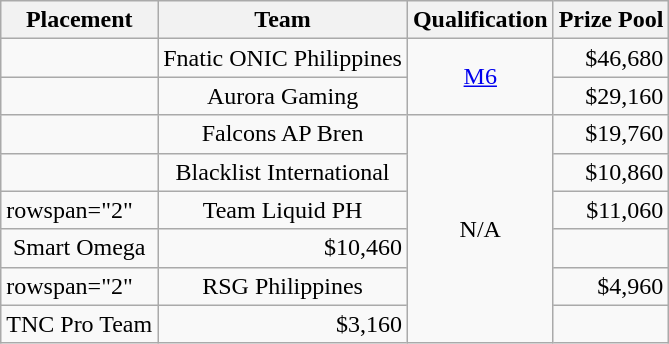<table class="wikitable">
<tr>
<th>Placement</th>
<th>Team</th>
<th>Qualification</th>
<th>Prize Pool</th>
</tr>
<tr>
<td></td>
<td style="text-align:center;">Fnatic ONIC Philippines</td>
<td rowspan="2" style="text-align:center;"><a href='#'>M6</a></td>
<td style="text-align:right;">$46,680</td>
</tr>
<tr>
<td></td>
<td style="text-align:center;">Aurora Gaming</td>
<td style="text-align:right;">$29,160</td>
</tr>
<tr>
<td></td>
<td style="text-align:center;">Falcons AP Bren</td>
<td rowspan="6" style="text-align:center;">N/A</td>
<td style="text-align:right;">$19,760</td>
</tr>
<tr>
<td></td>
<td style="text-align:center;">Blacklist International</td>
<td style="text-align:right;">$10,860</td>
</tr>
<tr>
<td>rowspan="2" </td>
<td style="text-align:center;">Team Liquid PH</td>
<td style="text-align:right;">$11,060</td>
</tr>
<tr>
<td style="text-align:center;">Smart Omega</td>
<td style="text-align:right;">$10,460</td>
</tr>
<tr>
<td>rowspan="2" </td>
<td style="text-align:center;">RSG Philippines</td>
<td style="text-align:right;">$4,960</td>
</tr>
<tr>
<td style="text-align:center;">TNC Pro Team</td>
<td style="text-align:right;">$3,160</td>
</tr>
</table>
